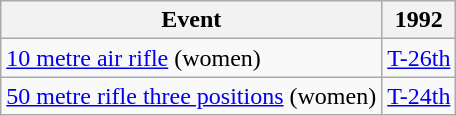<table class="wikitable" style="text-align: center">
<tr>
<th>Event</th>
<th>1992</th>
</tr>
<tr>
<td align=left><a href='#'>10 metre air rifle</a> (women)</td>
<td><a href='#'>T-26th</a></td>
</tr>
<tr>
<td align=left><a href='#'>50 metre rifle three positions</a> (women)</td>
<td><a href='#'>T-24th</a></td>
</tr>
</table>
